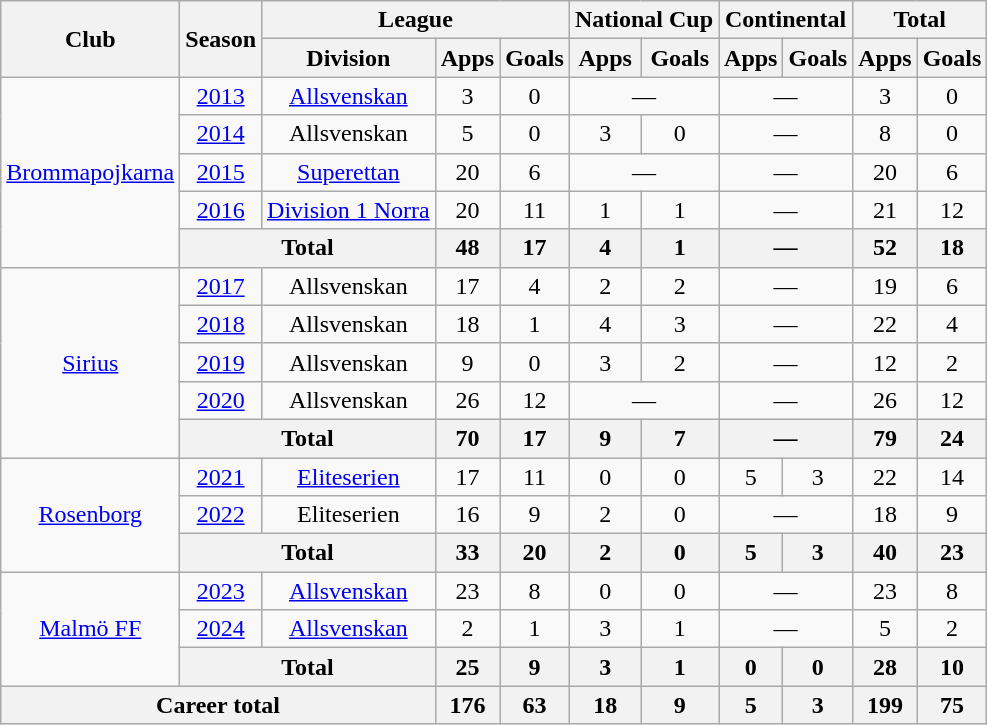<table class="wikitable" style="text-align:center">
<tr>
<th rowspan="2">Club</th>
<th rowspan="2">Season</th>
<th colspan="3">League</th>
<th colspan="2">National Cup</th>
<th colspan="2">Continental</th>
<th colspan="2">Total</th>
</tr>
<tr>
<th>Division</th>
<th>Apps</th>
<th>Goals</th>
<th>Apps</th>
<th>Goals</th>
<th>Apps</th>
<th>Goals</th>
<th>Apps</th>
<th>Goals</th>
</tr>
<tr>
<td rowspan="5"><a href='#'>Brommapojkarna</a></td>
<td><a href='#'>2013</a></td>
<td><a href='#'>Allsvenskan</a></td>
<td>3</td>
<td>0</td>
<td colspan="2">—</td>
<td colspan="2">—</td>
<td>3</td>
<td>0</td>
</tr>
<tr>
<td><a href='#'>2014</a></td>
<td>Allsvenskan</td>
<td>5</td>
<td>0</td>
<td>3</td>
<td>0</td>
<td colspan="2">—</td>
<td>8</td>
<td>0</td>
</tr>
<tr>
<td><a href='#'>2015</a></td>
<td><a href='#'>Superettan</a></td>
<td>20</td>
<td>6</td>
<td colspan="2">—</td>
<td colspan="2">—</td>
<td>20</td>
<td>6</td>
</tr>
<tr>
<td><a href='#'>2016</a></td>
<td><a href='#'>Division 1 Norra</a></td>
<td>20</td>
<td>11</td>
<td>1</td>
<td>1</td>
<td colspan="2">—</td>
<td>21</td>
<td>12</td>
</tr>
<tr>
<th colspan="2">Total</th>
<th>48</th>
<th>17</th>
<th>4</th>
<th>1</th>
<th colspan="2">—</th>
<th>52</th>
<th>18</th>
</tr>
<tr>
<td rowspan="5"><a href='#'>Sirius</a></td>
<td><a href='#'>2017</a></td>
<td>Allsvenskan</td>
<td>17</td>
<td>4</td>
<td>2</td>
<td>2</td>
<td colspan="2">—</td>
<td>19</td>
<td>6</td>
</tr>
<tr>
<td><a href='#'>2018</a></td>
<td>Allsvenskan</td>
<td>18</td>
<td>1</td>
<td>4</td>
<td>3</td>
<td colspan="2">—</td>
<td>22</td>
<td>4</td>
</tr>
<tr>
<td><a href='#'>2019</a></td>
<td>Allsvenskan</td>
<td>9</td>
<td>0</td>
<td>3</td>
<td>2</td>
<td colspan="2">—</td>
<td>12</td>
<td>2</td>
</tr>
<tr>
<td><a href='#'>2020</a></td>
<td>Allsvenskan</td>
<td>26</td>
<td>12</td>
<td colspan="2">—</td>
<td colspan="2">—</td>
<td>26</td>
<td>12</td>
</tr>
<tr>
<th colspan="2">Total</th>
<th>70</th>
<th>17</th>
<th>9</th>
<th>7</th>
<th colspan="2">—</th>
<th>79</th>
<th>24</th>
</tr>
<tr>
<td rowspan="3"><a href='#'>Rosenborg</a></td>
<td><a href='#'>2021</a></td>
<td><a href='#'>Eliteserien</a></td>
<td>17</td>
<td>11</td>
<td>0</td>
<td>0</td>
<td>5</td>
<td>3</td>
<td>22</td>
<td>14</td>
</tr>
<tr>
<td><a href='#'>2022</a></td>
<td>Eliteserien</td>
<td>16</td>
<td>9</td>
<td>2</td>
<td>0</td>
<td colspan="2">—</td>
<td>18</td>
<td>9</td>
</tr>
<tr>
<th colspan="2">Total</th>
<th>33</th>
<th>20</th>
<th>2</th>
<th>0</th>
<th>5</th>
<th>3</th>
<th>40</th>
<th>23</th>
</tr>
<tr>
<td rowspan="3"><a href='#'>Malmö FF</a></td>
<td><a href='#'>2023</a></td>
<td><a href='#'>Allsvenskan</a></td>
<td>23</td>
<td>8</td>
<td>0</td>
<td>0</td>
<td colspan="2">—</td>
<td>23</td>
<td>8</td>
</tr>
<tr>
<td><a href='#'>2024</a></td>
<td><a href='#'>Allsvenskan</a></td>
<td>2</td>
<td>1</td>
<td>3</td>
<td>1</td>
<td colspan="2">—</td>
<td>5</td>
<td>2</td>
</tr>
<tr>
<th colspan="2">Total</th>
<th>25</th>
<th>9</th>
<th>3</th>
<th>1</th>
<th>0</th>
<th>0</th>
<th>28</th>
<th>10</th>
</tr>
<tr>
<th colspan="3">Career total</th>
<th>176</th>
<th>63</th>
<th>18</th>
<th>9</th>
<th>5</th>
<th>3</th>
<th>199</th>
<th>75</th>
</tr>
</table>
